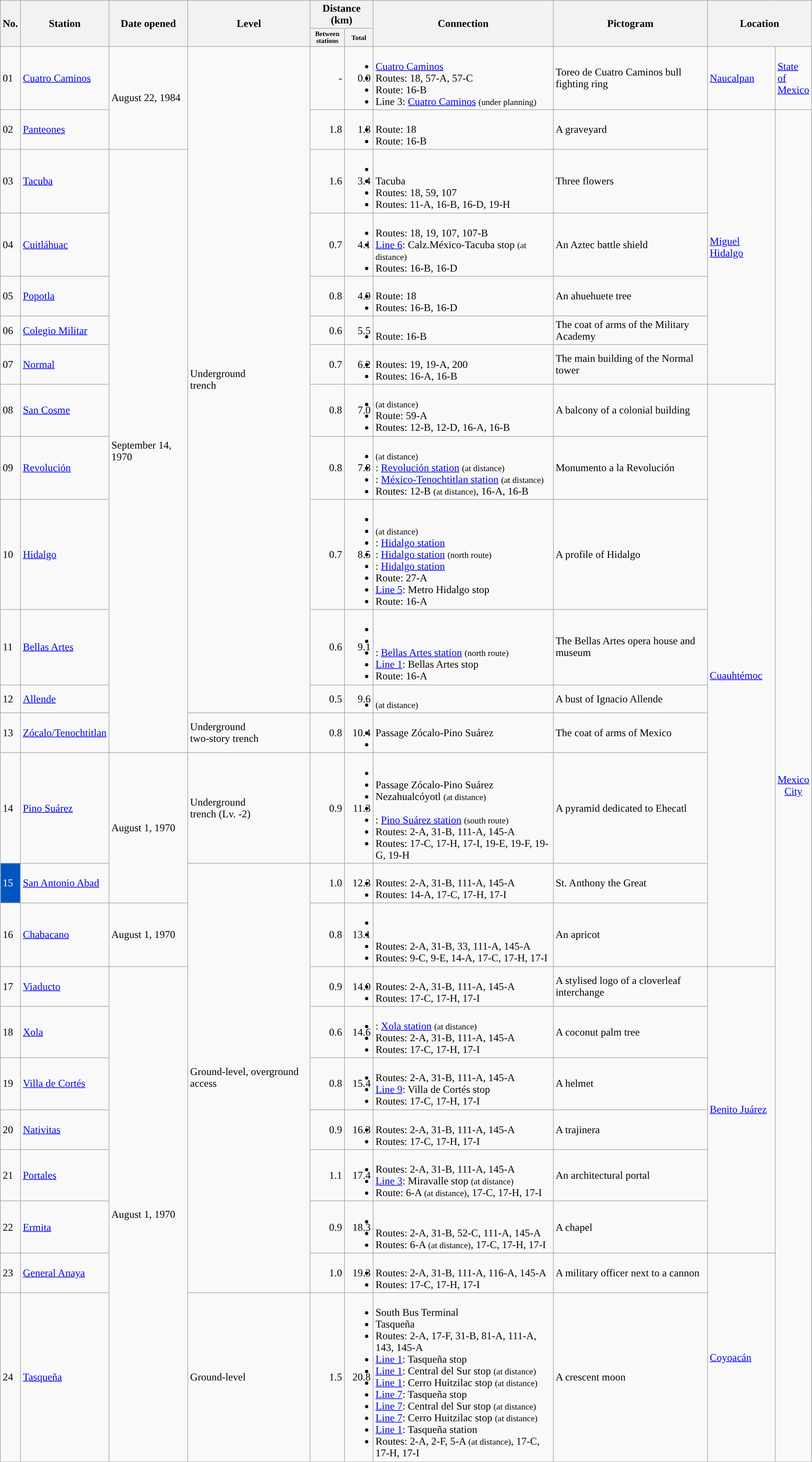<table class="wikitable" rules="all">
<tr>
<th rowspan="2">No.</th>
<th rowspan="2">Station</th>
<th rowspan="2">Date opened</th>
<th rowspan="2">Level</th>
<th colspan="2">Distance (km)</th>
<th rowspan="2">Connection</th>
<th rowspan="2">Pictogram</th>
<th colspan="2" rowspan="2">Location</th>
</tr>
<tr>
<th style="font-size: 65%;">Between<br>stations</th>
<th style="font-size: 65%;">Total</th>
</tr>
<tr>
<td style="background: #">01</td>
<td><a href='#'>Cuatro Caminos</a> </td>
<td rowspan="2">August 22, 1984</td>
<td rowspan="12">Underground<br>trench</td>
<td style="text-align:right;">-</td>
<td style="text-align:right;">0.0</td>
<td><br><li> <a href='#'>Cuatro Caminos</a></li>
<li> Routes: 18, 57-A, 57-C</li>
<li> Route: 16-B</li>
<li> Line 3: <a href='#'>Cuatro Caminos</a> <small>(under planning)</small></li></td>
<td>Toreo de Cuatro Caminos bull fighting ring</td>
<td><a href='#'>Naucalpan</a></td>
<td><a href='#'>State of Mexico</a></td>
</tr>
<tr>
<td style="background: #">02</td>
<td><a href='#'>Panteones</a></td>
<td style="text-align:right;">1.8</td>
<td style="text-align:right;">1.8</td>
<td><br><li> Route: 18</li>
<li> Route: 16-B</td>
<td>A graveyard</td>
<td rowspan="6"><a href='#'>Miguel Hidalgo</a></td>
<td style="text-align:center; width:1em;" rowspan="23"><a href='#'>Mexico City</a></td>
</tr>
<tr>
<td style="background: #">03</td>
<td><a href='#'>Tacuba</a> </td>
<td rowspan="11">September 14, 1970</td>
<td style="text-align:right;">1.6</td>
<td style="text-align:right;">3.4</td>
<td><br><li> </li>
<li> Tacuba</li>
<li> Routes: 18, 59, 107</li>
<li> Routes: 11-A, 16-B, 16-D, 19-H</td>
<td>Three flowers</td>
</tr>
<tr>
<td style="background: #">04</td>
<td><a href='#'>Cuitláhuac</a></td>
<td style="text-align:right;">0.7</td>
<td style="text-align:right;">4.1</td>
<td><br><li> Routes: 18, 19, 107, 107-B</li>
<li>  <a href='#'>Line 6</a>: Calz.México-Tacuba stop <small>(at distance)</small></li>
<li> Routes: 16-B, 16-D</td>
<td>An Aztec battle shield</td>
</tr>
<tr>
<td style="background: #">05</td>
<td><a href='#'>Popotla</a></td>
<td style="text-align:right;">0.8</td>
<td style="text-align:right;">4.9</td>
<td><br><li> Route: 18</li>
<li> Routes: 16-B, 16-D</td>
<td>An ahuehuete tree</td>
</tr>
<tr>
<td style="background: #">06</td>
<td><a href='#'>Colegio Militar</a></td>
<td style="text-align:right;">0.6</td>
<td style="text-align:right;">5.5</td>
<td><br><li> Route: 16-B</td>
<td>The coat of arms of the Military Academy</td>
</tr>
<tr>
<td style="background: #">07</td>
<td><a href='#'>Normal</a></td>
<td style="text-align:right;">0.7</td>
<td style="text-align:right;">6.2</td>
<td><br><li> Routes: 19, 19-A, 200</li>
<li> Routes: 16-A, 16-B</td>
<td>The main building of the Normal tower</td>
</tr>
<tr>
<td style="background: #">08</td>
<td><a href='#'>San Cosme</a></td>
<td style="text-align:right;">0.8</td>
<td style="text-align:right;">7.0</td>
<td><br><li> <small>(at distance)</small></li>
<li> Route: 59-A</li>
<li> Routes: 12-B, 12-D, 16-A, 16-B</td>
<td>A balcony of a colonial building</td>
<td rowspan="9"><a href='#'>Cuauhtémoc</a></td>
</tr>
<tr>
<td style="background: #">09</td>
<td><a href='#'>Revolución</a> </td>
<td style="text-align:right;">0.8</td>
<td style="text-align:right;">7.8</td>
<td><br><li> <small>(at distance)</small></li>
<li> : <a href='#'>Revolución station</a> <small>(at distance)</small></li>
<li> : <a href='#'>México-Tenochtitlan station</a> <small>(at distance)</small></li>
<li> Routes: 12-B <small>(at distance)</small>, 16-A, 16-B</td>
<td>Monumento a la Revolución</td>
</tr>
<tr>
<td style="background: #">10</td>
<td><a href='#'>Hidalgo</a> </td>
<td style="text-align:right;">0.7</td>
<td style="text-align:right;">8.5</td>
<td><br><li> </li>
<li> <small>(at distance)</small></li>
<li> : <a href='#'>Hidalgo station</a></li>
<li> : <a href='#'>Hidalgo station</a> <small>(north route)</small></li>
<li> : <a href='#'>Hidalgo station</a></li>
<li> Route: 27-A<br><li>  <a href='#'>Line 5</a>: Metro Hidalgo stop</li>
<li> Route: 16-A</td>
<td>A profile of Hidalgo</td>
</tr>
<tr>
<td style="background: #">11</td>
<td><a href='#'>Bellas Artes</a> </td>
<td style="text-align:right;">0.6</td>
<td style="text-align:right;">9.1</td>
<td><br><li> </li>
<li></li>
<li> : <a href='#'>Bellas Artes station</a> <small>(north route)</small></li>
<li>  <a href='#'>Line 1</a>: Bellas Artes stop</li>
<li> Route: 16-A</td>
<td>The Bellas Artes opera house and museum</td>
</tr>
<tr>
<td style="background: #">12</td>
<td><a href='#'>Allende</a></td>
<td style="text-align:right;">0.5</td>
<td style="text-align:right;">9.6</td>
<td><br><li> <small>(at distance)</small></td>
<td>A bust of Ignacio Allende</td>
</tr>
<tr>
<td style="background: #">13</td>
<td><a href='#'>Zócalo/Tenochtitlan</a> </td>
<td>Underground<br>two-story trench</td>
<td style="text-align:right;">0.8</td>
<td style="text-align:right;">10.4</td>
<td><br><li> Passage Zócalo-Pino Suárez</li>
<li></td>
<td>The coat of arms of Mexico</td>
</tr>
<tr>
<td style="background: #">14</td>
<td><a href='#'>Pino Suárez</a> </td>
<td rowspan="2">August 1, 1970</td>
<td>Underground<br>trench (Lv. -2)</td>
<td style="text-align:right;">0.9</td>
<td style="text-align:right;">11.3</td>
<td><br><li> </li>
<li> Passage Zócalo-Pino Suárez</li>
<li> Nezahualcóyotl <small>(at distance)</small></li>
<li></li>
<li> : <a href='#'>Pino Suárez station</a> <small>(south route)</small></li>
<li> Routes: 2-A, 31-B, 111-A, 145-A </li>
<li> Routes: 17-C, 17-H, 17-I, 19-E, 19-F, 19-G, 19-H</td>
<td>A pyramid dedicated to Ehecatl</td>
</tr>
<tr>
<td style="background: #0055BF; color: white;">15</td>
<td><a href='#'>San Antonio Abad</a> </td>
<td rowspan="9">Ground-level, overground access</td>
<td style="text-align:right;">1.0</td>
<td style="text-align:right;">12.3</td>
<td><br><li> Routes: 2-A, 31-B, 111-A, 145-A</li>
<li> Routes: 14-A, 17-C, 17-H, 17-I</td>
<td>St. Anthony the Great</td>
</tr>
<tr>
<td style="background: #">16</td>
<td><a href='#'>Chabacano</a> </td>
<td>August 1, 1970</td>
<td style="text-align:right;">0.8</td>
<td style="text-align:right;">13.1</td>
<td><br><li> </li>
<li> </li>
<li> Routes: 2-A, 31-B, 33, 111-A, 145-A</li>
<li> Routes: 9-C, 9-E, 14-A, 17-C, 17-H, 17-I</td>
<td>An apricot</td>
</tr>
<tr>
<td style="background: #">17</td>
<td><a href='#'>Viaducto</a></td>
<td rowspan="8">August 1, 1970</td>
<td style="text-align:right;">0.9</td>
<td style="text-align:right;">14.0</td>
<td><br><li> Routes: 2-A, 31-B, 111-A, 145-A</li>
<li> Routes: 17-C, 17-H, 17-I</td>
<td>A stylised logo of a cloverleaf interchange</td>
<td rowspan="6"><a href='#'>Benito Juárez</a></td>
</tr>
<tr>
<td style="background: #">18</td>
<td><a href='#'>Xola</a> </td>
<td style="text-align:right;">0.6</td>
<td style="text-align:right;">14.6</td>
<td><br><li> : <a href='#'>Xola station</a> <small>(at distance)</small></li>
<li> Routes: 2-A, 31-B, 111-A, 145-A</li>
<li> Routes: 17-C, 17-H, 17-I</td>
<td>A coconut palm tree</td>
</tr>
<tr>
<td style="background: #">19</td>
<td><a href='#'>Villa de Cortés</a> </td>
<td style="text-align:right;">0.8</td>
<td style="text-align:right;">15.4</td>
<td><br><li> Routes: 2-A, 31-B, 111-A, 145-A</li>
<li>  <a href='#'>Line 9</a>: Villa de Cortés stop</li>
<li> Routes: 17-C, 17-H, 17-I</td>
<td>A helmet</td>
</tr>
<tr>
<td style="background: #">20</td>
<td><a href='#'>Nativitas</a> </td>
<td style="text-align:right;">0.9</td>
<td style="text-align:right;">16.3</td>
<td><br><li> Routes: 2-A, 31-B, 111-A, 145-A</li>
<li> Routes: 17-C, 17-H, 17-I</td>
<td>A trajinera</td>
</tr>
<tr>
<td style="background: #">21</td>
<td><a href='#'>Portales</a> </td>
<td style="text-align:right;">1.1</td>
<td style="text-align:right;">17.4</td>
<td><br><li> Routes: 2-A, 31-B, 111-A, 145-A</li>
<li>  <a href='#'>Line 3</a>: Miravalle stop <small>(at distance)</small><li> Route: 6-A <small>(at distance)</small>, 17-C, 17-H, 17-I</td>
<td>An architectural portal</td>
</tr>
<tr>
<td style="background: #">22</td>
<td><a href='#'>Ermita</a> </td>
<td style="text-align:right;">0.9</td>
<td style="text-align:right;">18.3</td>
<td><br><li> </li>
<li> Routes: 2-A, 31-B, 52-C, 111-A, 145-A</li>
<li> Routes: 6-A <small>(at distance)</small>, 17-C, 17-H, 17-I</td>
<td>A chapel</td>
</tr>
<tr>
<td style="background: #">23</td>
<td><a href='#'>General Anaya</a> </td>
<td style="text-align:right;">1.0</td>
<td style="text-align:right;">19.3</td>
<td><br><li> Routes: 2-A, 31-B, 111-A, 116-A, 145-A</li>
<li> Routes: 17-C, 17-H, 17-I</td>
<td>A military officer next to a cannon</td>
<td rowspan="2"><a href='#'>Coyoacán</a></td>
</tr>
<tr>
<td style="background: #">24</td>
<td><a href='#'>Tasqueña</a> </td>
<td>Ground-level</td>
<td style="text-align:right;">1.5</td>
<td style="text-align:right;">20.8</td>
<td><br><li> South Bus Terminal</li>
<li> Tasqueña</li>
<li> Routes: 2-A, 17-F, 31-B, 81-A, 111-A, 143, 145-A</li>
<li>  <a href='#'>Line 1</a>: Tasqueña stop</li>
<li>  <a href='#'>Line 1</a>: Central del Sur stop <small>(at distance)</small><br><li>  <a href='#'>Line 1</a>: Cerro Huitzilac stop <small>(at distance)</small><br><li>  <a href='#'>Line 7</a>: Tasqueña stop<br><li>  <a href='#'>Line 7</a>: Central del Sur stop <small>(at distance)</small></li>
<li>  <a href='#'>Line 7</a>: Cerro Huitzilac stop <small>(at distance)</small><li>  <a href='#'>Line 1</a>: Tasqueña station<br><li> Routes: 2-A, 2-F, 5-A <small>(at distance)</small>, 17-C, 17-H, 17-I</td>
<td>A crescent moon</td>
</tr>
</table>
